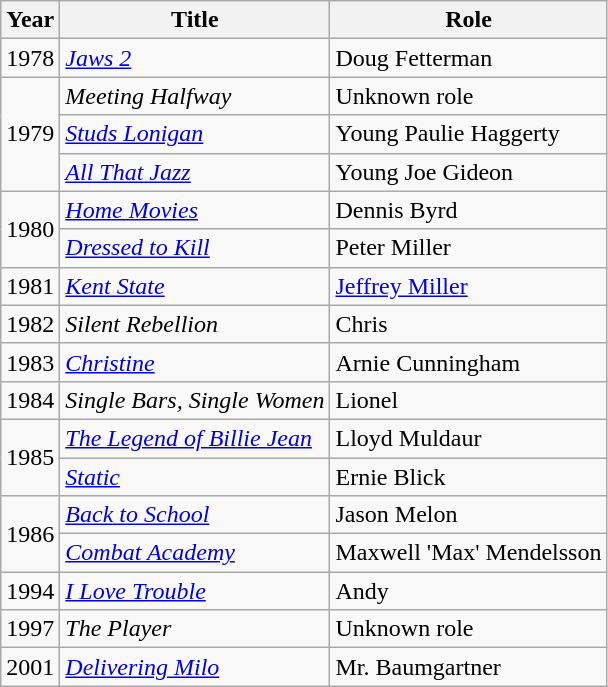<table class="wikitable" style="white-space:nowrap;">
<tr>
<th>Year</th>
<th>Title</th>
<th>Role</th>
</tr>
<tr>
<td>1978</td>
<td><em><a href='#'>Jaws 2</a></em></td>
<td>Doug Fetterman</td>
</tr>
<tr>
<td rowspan="3">1979</td>
<td><em>Meeting Halfway</em></td>
<td>Unknown role</td>
</tr>
<tr>
<td><em><a href='#'>Studs Lonigan</a></em></td>
<td>Young Paulie Haggerty</td>
</tr>
<tr>
<td><em><a href='#'>All That Jazz</a></em></td>
<td>Young Joe Gideon</td>
</tr>
<tr>
<td rowspan="2">1980</td>
<td><em><a href='#'>Home Movies</a></em></td>
<td>Dennis Byrd</td>
</tr>
<tr>
<td><em><a href='#'>Dressed to Kill</a></em></td>
<td>Peter Miller</td>
</tr>
<tr>
<td>1981</td>
<td><em><a href='#'>Kent State</a></em></td>
<td><a href='#'>Jeffrey Miller</a></td>
</tr>
<tr>
<td>1982</td>
<td><em>Silent Rebellion</em></td>
<td>Chris</td>
</tr>
<tr>
<td>1983</td>
<td><em><a href='#'>Christine</a></em></td>
<td>Arnie Cunningham</td>
</tr>
<tr>
<td>1984</td>
<td><em>Single Bars, Single Women</em></td>
<td>Lionel</td>
</tr>
<tr>
<td rowspan="2">1985</td>
<td><em><a href='#'>The Legend of Billie Jean</a></em></td>
<td>Lloyd Muldaur</td>
</tr>
<tr>
<td><em><a href='#'>Static</a></em></td>
<td>Ernie Blick</td>
</tr>
<tr>
<td rowspan="2">1986</td>
<td><em><a href='#'>Back to School</a></em></td>
<td>Jason Melon</td>
</tr>
<tr>
<td><em><a href='#'>Combat Academy</a></em></td>
<td>Maxwell 'Max' Mendelsson</td>
</tr>
<tr>
<td>1994</td>
<td><em><a href='#'>I Love Trouble</a></em></td>
<td>Andy</td>
</tr>
<tr>
<td>1997</td>
<td><em>The Player</em></td>
<td>Unknown role</td>
</tr>
<tr>
<td>2001</td>
<td><em><a href='#'>Delivering Milo</a></em></td>
<td>Mr. Baumgartner</td>
</tr>
</table>
